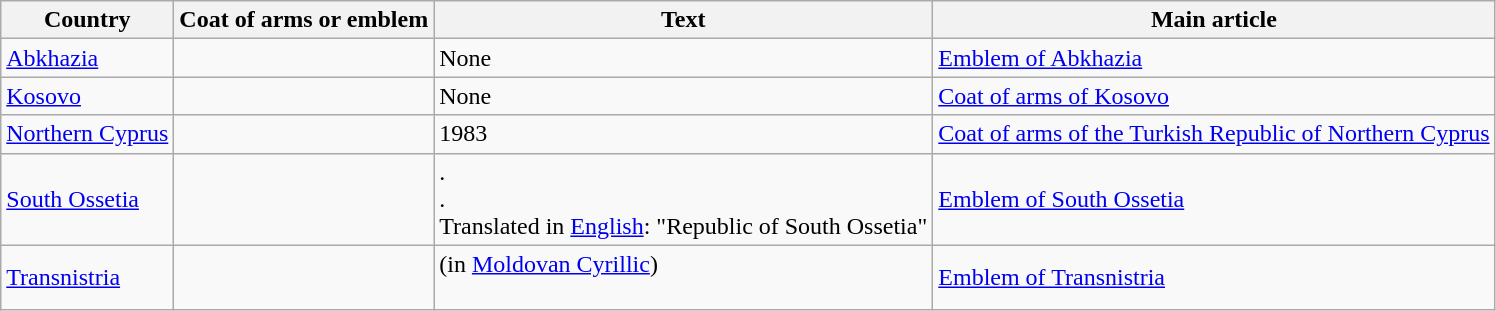<table class="wikitable">
<tr>
<th>Country</th>
<th>Coat of arms or emblem</th>
<th>Text </th>
<th>Main article</th>
</tr>
<tr align="left" valign="middle">
<td><a href='#'>Abkhazia</a></td>
<td></td>
<td>None</td>
<td><a href='#'>Emblem of Abkhazia</a></td>
</tr>
<tr align="left" valign="middle">
<td><a href='#'>Kosovo</a></td>
<td></td>
<td>None</td>
<td><a href='#'>Coat of arms of Kosovo</a></td>
</tr>
<tr align="left" valign="middle">
<td><a href='#'>Northern Cyprus</a></td>
<td></td>
<td>1983</td>
<td><a href='#'>Coat of arms of the Turkish Republic of Northern Cyprus</a></td>
</tr>
<tr align="left" valign="middle">
<td><a href='#'>South Ossetia</a></td>
<td></td>
<td>.<br> .<br> Translated in <a href='#'>English</a>: "Republic of South Ossetia"</td>
<td><a href='#'>Emblem of South Ossetia</a></td>
</tr>
<tr align="left" valign="middle">
<td><a href='#'>Transnistria</a></td>
<td></td>
<td> (in <a href='#'>Moldovan Cyrillic</a>)<br> <br></td>
<td><a href='#'>Emblem of Transnistria</a></td>
</tr>
</table>
